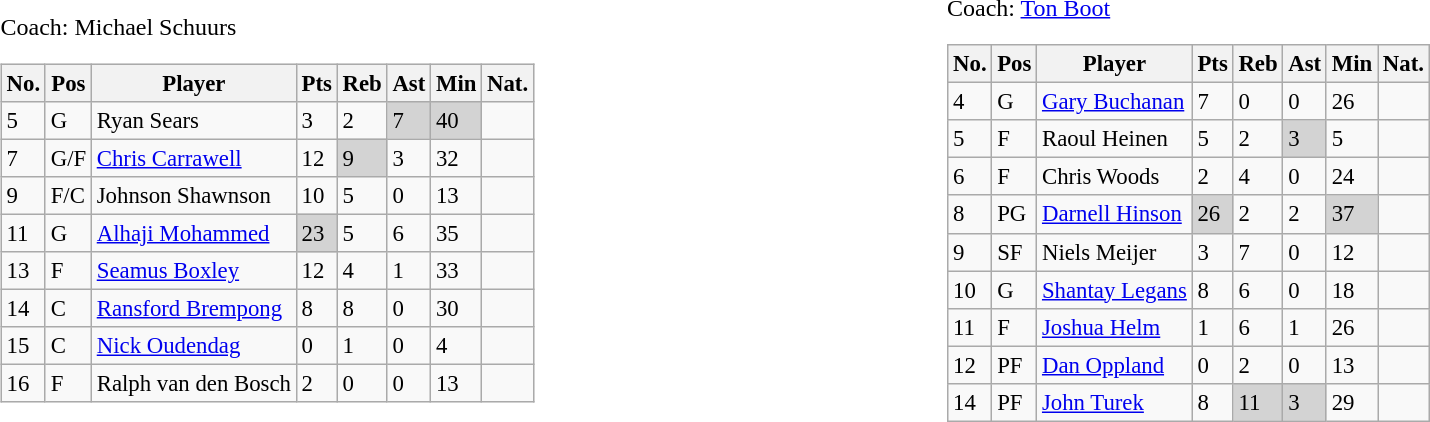<table width="100%">
<tr>
<td width="50%"><br>Coach: Michael Schuurs<table class="wikitable" style="text-align:left; font-size: 95%;">
<tr>
<th>No.</th>
<th>Pos</th>
<th>Player</th>
<th>Pts</th>
<th>Reb</th>
<th>Ast</th>
<th>Min</th>
<th>Nat.</th>
</tr>
<tr>
<td>5</td>
<td>G</td>
<td>Ryan Sears</td>
<td>3</td>
<td>2</td>
<td bgcolor="lightgrey">7</td>
<td bgcolor="lightgrey">40</td>
<td></td>
</tr>
<tr>
<td>7</td>
<td>G/F</td>
<td><a href='#'>Chris Carrawell</a></td>
<td>12</td>
<td bgcolor="lightgrey">9</td>
<td>3</td>
<td>32</td>
<td></td>
</tr>
<tr>
<td>9</td>
<td>F/C</td>
<td>Johnson Shawnson</td>
<td>10</td>
<td>5</td>
<td>0</td>
<td>13</td>
<td></td>
</tr>
<tr>
<td>11</td>
<td>G</td>
<td><a href='#'>Alhaji Mohammed</a></td>
<td bgcolor="lightgrey">23</td>
<td>5</td>
<td>6</td>
<td>35</td>
<td></td>
</tr>
<tr>
<td>13</td>
<td>F</td>
<td><a href='#'>Seamus Boxley</a></td>
<td>12</td>
<td>4</td>
<td>1</td>
<td>33</td>
<td></td>
</tr>
<tr>
<td>14</td>
<td>C</td>
<td><a href='#'>Ransford Brempong</a></td>
<td>8</td>
<td>8</td>
<td>0</td>
<td>30</td>
<td></td>
</tr>
<tr>
<td>15</td>
<td>C</td>
<td><a href='#'>Nick Oudendag</a></td>
<td>0</td>
<td>1</td>
<td>0</td>
<td>4</td>
<td></td>
</tr>
<tr>
<td>16</td>
<td>F</td>
<td>Ralph van den Bosch</td>
<td>2</td>
<td>0</td>
<td>0</td>
<td>13</td>
<td></td>
</tr>
</table>
</td>
<td width="50%"><br>Coach: <a href='#'>Ton Boot</a><table class="wikitable" style="text-align:left; font-size: 95%;">
<tr>
<th>No.</th>
<th>Pos</th>
<th>Player</th>
<th>Pts</th>
<th>Reb</th>
<th>Ast</th>
<th>Min</th>
<th>Nat.</th>
</tr>
<tr>
<td>4</td>
<td>G</td>
<td><a href='#'>Gary Buchanan</a></td>
<td>7</td>
<td>0</td>
<td>0</td>
<td>26</td>
<td></td>
</tr>
<tr>
<td>5</td>
<td>F</td>
<td>Raoul Heinen</td>
<td>5</td>
<td>2</td>
<td bgcolor="lightgrey">3</td>
<td>5</td>
<td></td>
</tr>
<tr>
<td>6</td>
<td>F</td>
<td>Chris Woods</td>
<td>2</td>
<td>4</td>
<td>0</td>
<td>24</td>
<td></td>
</tr>
<tr>
<td>8</td>
<td>PG</td>
<td><a href='#'>Darnell Hinson</a></td>
<td bgcolor="lightgrey">26</td>
<td>2</td>
<td>2</td>
<td bgcolor="lightgrey">37</td>
<td></td>
</tr>
<tr>
<td>9</td>
<td>SF</td>
<td>Niels Meijer</td>
<td>3</td>
<td>7</td>
<td>0</td>
<td>12</td>
<td></td>
</tr>
<tr>
<td>10</td>
<td>G</td>
<td><a href='#'>Shantay Legans</a></td>
<td>8</td>
<td>6</td>
<td>0</td>
<td>18</td>
<td></td>
</tr>
<tr>
<td>11</td>
<td>F</td>
<td><a href='#'>Joshua Helm</a></td>
<td>1</td>
<td>6</td>
<td>1</td>
<td>26</td>
<td></td>
</tr>
<tr>
<td>12</td>
<td>PF</td>
<td><a href='#'>Dan Oppland</a></td>
<td>0</td>
<td>2</td>
<td>0</td>
<td>13</td>
<td></td>
</tr>
<tr>
<td>14</td>
<td>PF</td>
<td><a href='#'>John Turek</a></td>
<td>8</td>
<td bgcolor="lightgrey">11</td>
<td bgcolor="lightgrey">3</td>
<td>29</td>
<td></td>
</tr>
</table>
</td>
</tr>
</table>
